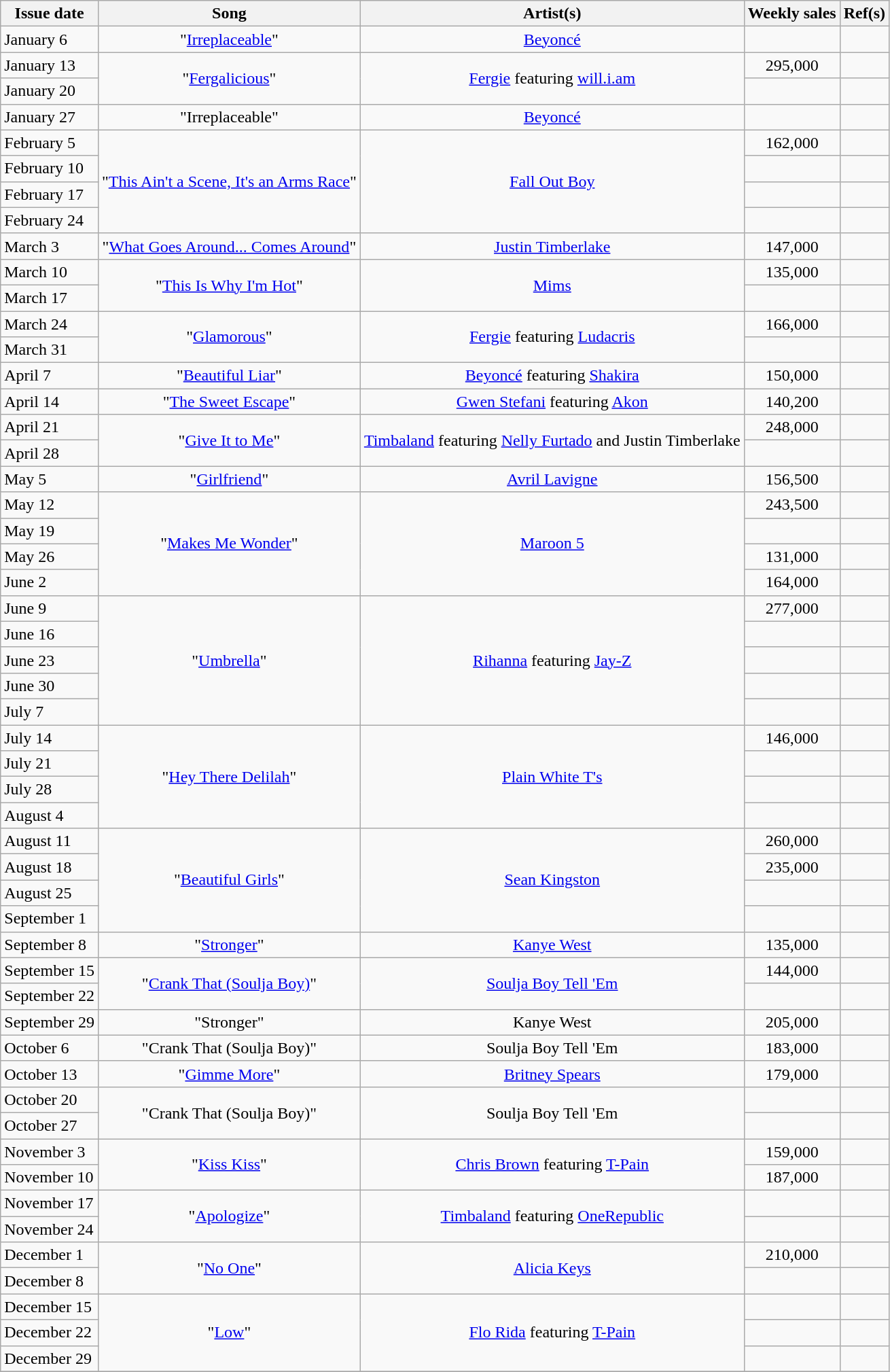<table class="wikitable">
<tr>
<th>Issue date</th>
<th>Song</th>
<th>Artist(s)</th>
<th>Weekly sales</th>
<th>Ref(s)</th>
</tr>
<tr>
<td>January 6</td>
<td style="text-align: center;">"<a href='#'>Irreplaceable</a>"</td>
<td style="text-align: center;"><a href='#'>Beyoncé</a></td>
<td style="text-align: center;"></td>
<td style="text-align: center;"></td>
</tr>
<tr>
<td>January 13</td>
<td style="text-align: center;" rowspan="2">"<a href='#'>Fergalicious</a>"</td>
<td style="text-align: center;" rowspan="2"><a href='#'>Fergie</a> featuring <a href='#'>will.i.am</a></td>
<td style="text-align: center;">295,000</td>
<td style="text-align: center;"></td>
</tr>
<tr>
<td>January 20</td>
<td style="text-align: center;"></td>
<td style="text-align: center;"></td>
</tr>
<tr>
<td>January 27</td>
<td style="text-align: center;">"Irreplaceable"</td>
<td style="text-align: center;"><a href='#'>Beyoncé</a></td>
<td style="text-align: center;"></td>
<td style="text-align: center;"></td>
</tr>
<tr>
<td>February 5</td>
<td style="text-align: center;" rowspan="4">"<a href='#'>This Ain't a Scene, It's an Arms Race</a>"</td>
<td style="text-align: center;" rowspan="4"><a href='#'>Fall Out Boy</a></td>
<td style="text-align: center;">162,000</td>
<td style="text-align: center;"></td>
</tr>
<tr>
<td>February 10</td>
<td style="text-align: center;"></td>
<td style="text-align: center;"></td>
</tr>
<tr>
<td>February 17</td>
<td style="text-align: center;"></td>
<td style="text-align: center;"></td>
</tr>
<tr>
<td>February 24</td>
<td style="text-align: center;"></td>
<td style="text-align: center;"></td>
</tr>
<tr>
<td>March 3</td>
<td style="text-align: center;">"<a href='#'>What Goes Around... Comes Around</a>"</td>
<td style="text-align: center;"><a href='#'>Justin Timberlake</a></td>
<td style="text-align: center;">147,000</td>
<td style="text-align: center;"></td>
</tr>
<tr>
<td>March 10</td>
<td style="text-align: center;" rowspan="2">"<a href='#'>This Is Why I'm Hot</a>"</td>
<td style="text-align: center;" rowspan="2"><a href='#'>Mims</a></td>
<td style="text-align: center;">135,000</td>
<td style="text-align: center;"></td>
</tr>
<tr>
<td>March 17</td>
<td style="text-align: center;"></td>
<td style="text-align: center;"></td>
</tr>
<tr>
<td>March 24</td>
<td style="text-align: center;" rowspan="2">"<a href='#'>Glamorous</a>"</td>
<td style="text-align: center;" rowspan="2"><a href='#'>Fergie</a> featuring <a href='#'>Ludacris</a></td>
<td style="text-align: center;">166,000</td>
<td style="text-align: center;"></td>
</tr>
<tr>
<td>March 31</td>
<td style="text-align: center;"></td>
<td style="text-align: center;"></td>
</tr>
<tr>
<td>April 7</td>
<td style="text-align: center;">"<a href='#'>Beautiful Liar</a>"</td>
<td style="text-align: center;"><a href='#'>Beyoncé</a> featuring <a href='#'>Shakira</a></td>
<td style="text-align: center;">150,000</td>
<td style="text-align: center;"></td>
</tr>
<tr>
<td>April 14</td>
<td style="text-align: center;">"<a href='#'>The Sweet Escape</a>"</td>
<td style="text-align: center;"><a href='#'>Gwen Stefani</a> featuring <a href='#'>Akon</a></td>
<td style="text-align: center;">140,200</td>
<td style="text-align: center;"></td>
</tr>
<tr>
<td>April 21</td>
<td style="text-align: center;" rowspan="2">"<a href='#'>Give It to Me</a>"</td>
<td style="text-align: center;" rowspan="2"><a href='#'>Timbaland</a> featuring <a href='#'>Nelly Furtado</a> and Justin Timberlake</td>
<td style="text-align: center;">248,000</td>
<td style="text-align: center;"></td>
</tr>
<tr>
<td>April 28</td>
<td style="text-align: center;"></td>
<td style="text-align: center;"></td>
</tr>
<tr>
<td>May 5</td>
<td style="text-align: center;">"<a href='#'>Girlfriend</a>"</td>
<td style="text-align: center;"><a href='#'>Avril Lavigne</a></td>
<td style="text-align: center;">156,500</td>
<td style="text-align: center;"></td>
</tr>
<tr>
<td>May 12</td>
<td style="text-align: center;" rowspan="4">"<a href='#'>Makes Me Wonder</a>"</td>
<td style="text-align: center;" rowspan="4"><a href='#'>Maroon 5</a></td>
<td style="text-align: center;">243,500</td>
<td style="text-align: center;"></td>
</tr>
<tr>
<td>May 19</td>
<td style="text-align: center;"></td>
<td style="text-align: center;"></td>
</tr>
<tr>
<td>May 26</td>
<td style="text-align: center;">131,000</td>
<td style="text-align: center;"></td>
</tr>
<tr>
<td>June 2</td>
<td style="text-align: center;">164,000</td>
<td style="text-align: center;"></td>
</tr>
<tr>
<td>June 9</td>
<td style="text-align: center;" rowspan="5">"<a href='#'>Umbrella</a>"</td>
<td style="text-align: center;" rowspan="5"><a href='#'>Rihanna</a> featuring <a href='#'>Jay-Z</a></td>
<td style="text-align: center;">277,000</td>
<td style="text-align: center;"></td>
</tr>
<tr>
<td>June 16</td>
<td style="text-align: center;"></td>
<td style="text-align: center;"></td>
</tr>
<tr>
<td>June 23</td>
<td style="text-align: center;"></td>
<td style="text-align: center;"></td>
</tr>
<tr>
<td>June 30</td>
<td style="text-align: center;"></td>
<td style="text-align: center;"></td>
</tr>
<tr>
<td>July 7</td>
<td style="text-align: center;"></td>
<td style="text-align: center;"></td>
</tr>
<tr>
<td>July 14</td>
<td style="text-align: center;" rowspan="4">"<a href='#'>Hey There Delilah</a>"</td>
<td style="text-align: center;" rowspan="4"><a href='#'>Plain White T's</a></td>
<td style="text-align: center;">146,000</td>
<td style="text-align: center;"></td>
</tr>
<tr>
<td>July 21</td>
<td style="text-align: center;"></td>
<td style="text-align: center;"></td>
</tr>
<tr>
<td>July 28</td>
<td style="text-align: center;"></td>
<td style="text-align: center;"></td>
</tr>
<tr>
<td>August 4</td>
<td style="text-align: center;"></td>
<td style="text-align: center;"></td>
</tr>
<tr>
<td>August 11</td>
<td style="text-align: center;" rowspan="4">"<a href='#'>Beautiful Girls</a>"</td>
<td style="text-align: center;" rowspan="4"><a href='#'>Sean Kingston</a></td>
<td style="text-align: center;">260,000</td>
<td style="text-align: center;"></td>
</tr>
<tr>
<td>August 18</td>
<td style="text-align: center;">235,000</td>
<td style="text-align: center;"></td>
</tr>
<tr>
<td>August 25</td>
<td style="text-align: center;"></td>
<td style="text-align: center;"></td>
</tr>
<tr>
<td>September 1</td>
<td style="text-align: center;"></td>
<td style="text-align: center;"></td>
</tr>
<tr>
<td>September 8</td>
<td style="text-align: center;">"<a href='#'>Stronger</a>"</td>
<td style="text-align: center;"><a href='#'>Kanye West</a></td>
<td style="text-align: center;">135,000</td>
<td style="text-align: center;"></td>
</tr>
<tr>
<td>September 15</td>
<td style="text-align: center;" rowspan="2">"<a href='#'>Crank That (Soulja Boy)</a>"</td>
<td style="text-align: center;" rowspan="2"><a href='#'>Soulja Boy Tell 'Em</a></td>
<td style="text-align: center;">144,000</td>
<td style="text-align: center;"></td>
</tr>
<tr>
<td>September 22</td>
<td style="text-align: center;"></td>
<td style="text-align: center;"></td>
</tr>
<tr>
<td>September 29</td>
<td style="text-align: center;">"Stronger"</td>
<td style="text-align: center;">Kanye West</td>
<td style="text-align: center;">205,000</td>
<td style="text-align: center;"></td>
</tr>
<tr>
<td>October 6</td>
<td style="text-align: center;">"Crank That (Soulja Boy)"</td>
<td style="text-align: center;">Soulja Boy Tell 'Em</td>
<td style="text-align: center;">183,000</td>
<td style="text-align: center;"></td>
</tr>
<tr>
<td>October 13</td>
<td style="text-align: center;">"<a href='#'>Gimme More</a>"</td>
<td style="text-align: center;"><a href='#'>Britney Spears</a></td>
<td style="text-align: center;">179,000</td>
<td style="text-align: center;"></td>
</tr>
<tr>
<td>October 20</td>
<td style="text-align: center;" rowspan="2">"Crank That (Soulja Boy)"</td>
<td style="text-align: center;" rowspan="2">Soulja Boy Tell 'Em</td>
<td style="text-align: center;"></td>
<td style="text-align: center;"></td>
</tr>
<tr>
<td>October 27</td>
<td style="text-align: center;"></td>
<td style="text-align: center;"></td>
</tr>
<tr>
<td>November 3</td>
<td style="text-align: center;" rowspan="2">"<a href='#'>Kiss Kiss</a>"</td>
<td style="text-align: center;" rowspan="2"><a href='#'>Chris Brown</a> featuring <a href='#'>T-Pain</a></td>
<td style="text-align: center;">159,000</td>
<td style="text-align: center;"></td>
</tr>
<tr>
<td>November 10</td>
<td style="text-align: center;">187,000</td>
<td style="text-align: center;"></td>
</tr>
<tr>
<td>November 17</td>
<td style="text-align: center;" rowspan="2">"<a href='#'>Apologize</a>"</td>
<td style="text-align: center;" rowspan="2"><a href='#'>Timbaland</a> featuring <a href='#'>OneRepublic</a></td>
<td style="text-align: center;"></td>
<td style="text-align: center;"></td>
</tr>
<tr>
<td>November 24</td>
<td style="text-align: center;"></td>
<td style="text-align: center;"></td>
</tr>
<tr>
<td>December 1</td>
<td style="text-align: center;" rowspan="2">"<a href='#'>No One</a>"</td>
<td style="text-align: center;" rowspan="2"><a href='#'>Alicia Keys</a></td>
<td style="text-align: center;">210,000</td>
<td style="text-align: center;"></td>
</tr>
<tr>
<td>December 8</td>
<td style="text-align: center;"></td>
<td style="text-align: center;"></td>
</tr>
<tr>
<td>December 15</td>
<td style="text-align: center;" rowspan="3">"<a href='#'>Low</a>"</td>
<td style="text-align: center;" rowspan="3"><a href='#'>Flo Rida</a> featuring <a href='#'>T-Pain</a></td>
<td style="text-align: center;"></td>
<td style="text-align: center;"></td>
</tr>
<tr>
<td>December 22</td>
<td style="text-align: center;"></td>
<td style="text-align: center;"></td>
</tr>
<tr>
<td>December 29</td>
<td style="text-align: center;"></td>
<td style="text-align: center;"></td>
</tr>
<tr>
</tr>
</table>
